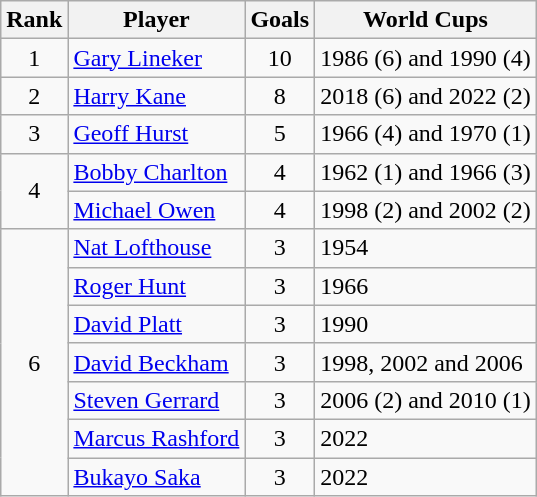<table class="wikitable sortable">
<tr>
<th>Rank</th>
<th>Player</th>
<th>Goals</th>
<th>World Cups</th>
</tr>
<tr>
<td align=center>1</td>
<td><a href='#'>Gary Lineker</a></td>
<td align=center>10</td>
<td>1986 (6) and 1990 (4)</td>
</tr>
<tr>
<td align=center>2</td>
<td><a href='#'>Harry Kane</a></td>
<td align=center>8</td>
<td>2018 (6) and 2022 (2)</td>
</tr>
<tr>
<td align=center>3</td>
<td><a href='#'>Geoff Hurst</a></td>
<td align=center>5</td>
<td>1966 (4) and 1970 (1)</td>
</tr>
<tr>
<td rowspan=2 align=center>4</td>
<td><a href='#'>Bobby Charlton</a></td>
<td align=center>4</td>
<td>1962 (1) and 1966 (3)</td>
</tr>
<tr>
<td><a href='#'>Michael Owen</a></td>
<td align=center>4</td>
<td>1998 (2) and 2002 (2)</td>
</tr>
<tr>
<td rowspan=7 align=center>6</td>
<td><a href='#'>Nat Lofthouse</a></td>
<td align=center>3</td>
<td>1954</td>
</tr>
<tr>
<td><a href='#'>Roger Hunt</a></td>
<td align=center>3</td>
<td>1966</td>
</tr>
<tr>
<td><a href='#'>David Platt</a></td>
<td align=center>3</td>
<td>1990</td>
</tr>
<tr>
<td><a href='#'>David Beckham</a></td>
<td align=center>3</td>
<td>1998, 2002 and 2006</td>
</tr>
<tr>
<td><a href='#'>Steven Gerrard</a></td>
<td align=center>3</td>
<td>2006 (2) and 2010 (1)</td>
</tr>
<tr>
<td><a href='#'>Marcus Rashford</a></td>
<td align=center>3</td>
<td>2022</td>
</tr>
<tr>
<td><a href='#'>Bukayo Saka</a></td>
<td align=center>3</td>
<td>2022<br></td>
</tr>
</table>
